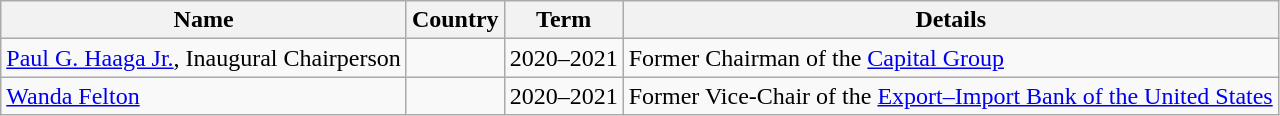<table class="wikitable sortable">
<tr>
<th>Name</th>
<th>Country</th>
<th>Term</th>
<th>Details</th>
</tr>
<tr>
<td><a href='#'>Paul G. Haaga Jr.</a>, Inaugural Chairperson</td>
<td></td>
<td>2020–2021</td>
<td>Former Chairman of the <a href='#'>Capital Group</a></td>
</tr>
<tr>
<td><a href='#'>Wanda Felton</a></td>
<td></td>
<td>2020–2021</td>
<td>Former Vice-Chair of the <a href='#'>Export–Import Bank of the United States</a></td>
</tr>
</table>
